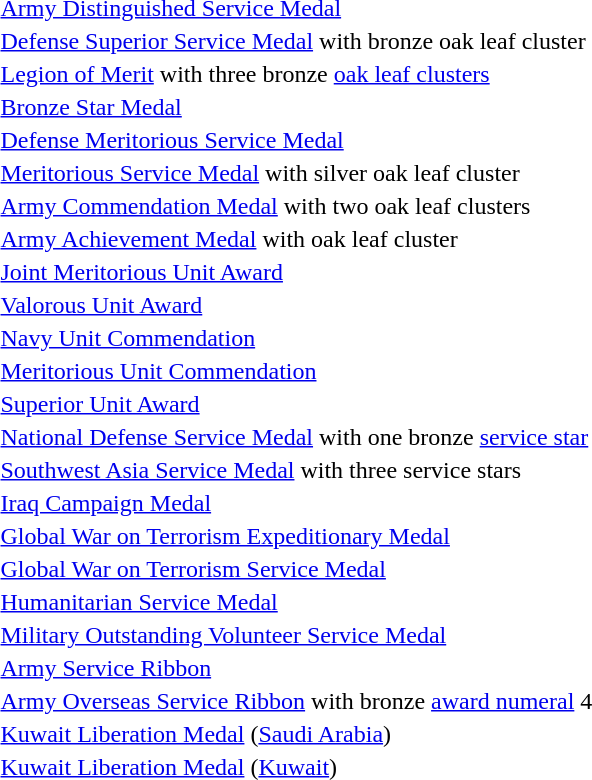<table>
<tr>
<td> <a href='#'>Army Distinguished Service Medal</a></td>
</tr>
<tr>
<td> <a href='#'>Defense Superior Service Medal</a> with bronze oak leaf cluster</td>
</tr>
<tr>
<td> <a href='#'>Legion of Merit</a> with three bronze <a href='#'>oak leaf clusters</a></td>
</tr>
<tr>
<td> <a href='#'>Bronze Star Medal</a></td>
</tr>
<tr>
<td> <a href='#'>Defense Meritorious Service Medal</a></td>
</tr>
<tr>
<td> <a href='#'>Meritorious Service Medal</a> with silver oak leaf cluster</td>
</tr>
<tr>
<td> <a href='#'>Army Commendation Medal</a> with two oak leaf clusters</td>
</tr>
<tr>
<td> <a href='#'>Army Achievement Medal</a> with oak leaf cluster</td>
</tr>
<tr>
<td> <a href='#'>Joint Meritorious Unit Award</a></td>
</tr>
<tr>
<td> <a href='#'>Valorous Unit Award</a></td>
</tr>
<tr>
<td> <a href='#'>Navy Unit Commendation</a></td>
</tr>
<tr>
<td> <a href='#'>Meritorious Unit Commendation</a></td>
</tr>
<tr>
<td> <a href='#'>Superior Unit Award</a></td>
</tr>
<tr>
<td> <a href='#'>National Defense Service Medal</a> with one bronze <a href='#'>service star</a></td>
</tr>
<tr>
<td>  <a href='#'>Southwest Asia Service Medal</a> with three service stars</td>
</tr>
<tr>
<td> <a href='#'>Iraq Campaign Medal</a></td>
</tr>
<tr>
<td> <a href='#'>Global War on Terrorism Expeditionary Medal</a></td>
</tr>
<tr>
<td> <a href='#'>Global War on Terrorism Service Medal</a></td>
</tr>
<tr>
<td> <a href='#'>Humanitarian Service Medal</a></td>
</tr>
<tr>
<td> <a href='#'>Military Outstanding Volunteer Service Medal</a></td>
</tr>
<tr>
<td> <a href='#'>Army Service Ribbon</a></td>
</tr>
<tr>
<td><span></span> <a href='#'>Army Overseas Service Ribbon</a> with bronze <a href='#'>award numeral</a> 4</td>
</tr>
<tr>
<td> <a href='#'>Kuwait Liberation Medal</a> (<a href='#'>Saudi Arabia</a>)</td>
</tr>
<tr>
<td> <a href='#'>Kuwait Liberation Medal</a> (<a href='#'>Kuwait</a>)</td>
</tr>
</table>
